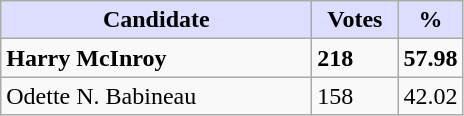<table class="wikitable">
<tr>
<th style="background:#ddf; width:200px;">Candidate</th>
<th style="background:#ddf; width:50px;">Votes</th>
<th style="background:#ddf; width:30px;">%</th>
</tr>
<tr>
<td><strong>Harry McInroy</strong></td>
<td><strong>218</strong></td>
<td><strong>57.98</strong></td>
</tr>
<tr>
<td>Odette N. Babineau</td>
<td>158</td>
<td>42.02</td>
</tr>
</table>
